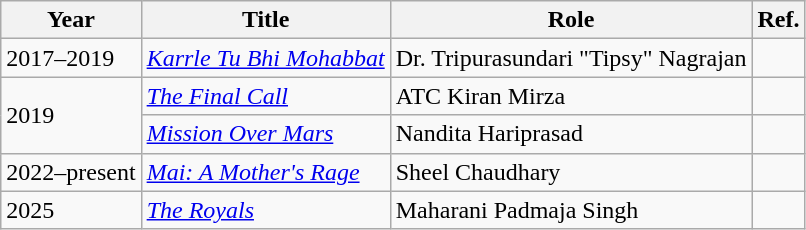<table class="wikitable sortable">
<tr>
<th>Year</th>
<th>Title</th>
<th>Role</th>
<th>Ref.</th>
</tr>
<tr>
<td>2017–2019</td>
<td><em><a href='#'>Karrle Tu Bhi Mohabbat</a></em></td>
<td>Dr. Tripurasundari "Tipsy" Nagrajan</td>
<td></td>
</tr>
<tr>
<td rowspan="2">2019</td>
<td><em><a href='#'>The Final Call</a></em></td>
<td>ATC Kiran Mirza</td>
<td></td>
</tr>
<tr>
<td><em><a href='#'>Mission Over Mars</a></em></td>
<td>Nandita Hariprasad</td>
<td></td>
</tr>
<tr>
<td>2022–present</td>
<td><em><a href='#'>Mai: A Mother's Rage</a></em></td>
<td>Sheel Chaudhary</td>
<td></td>
</tr>
<tr>
<td>2025</td>
<td><em><a href='#'>The Royals</a></em></td>
<td>Maharani Padmaja Singh</td>
<td></td>
</tr>
</table>
